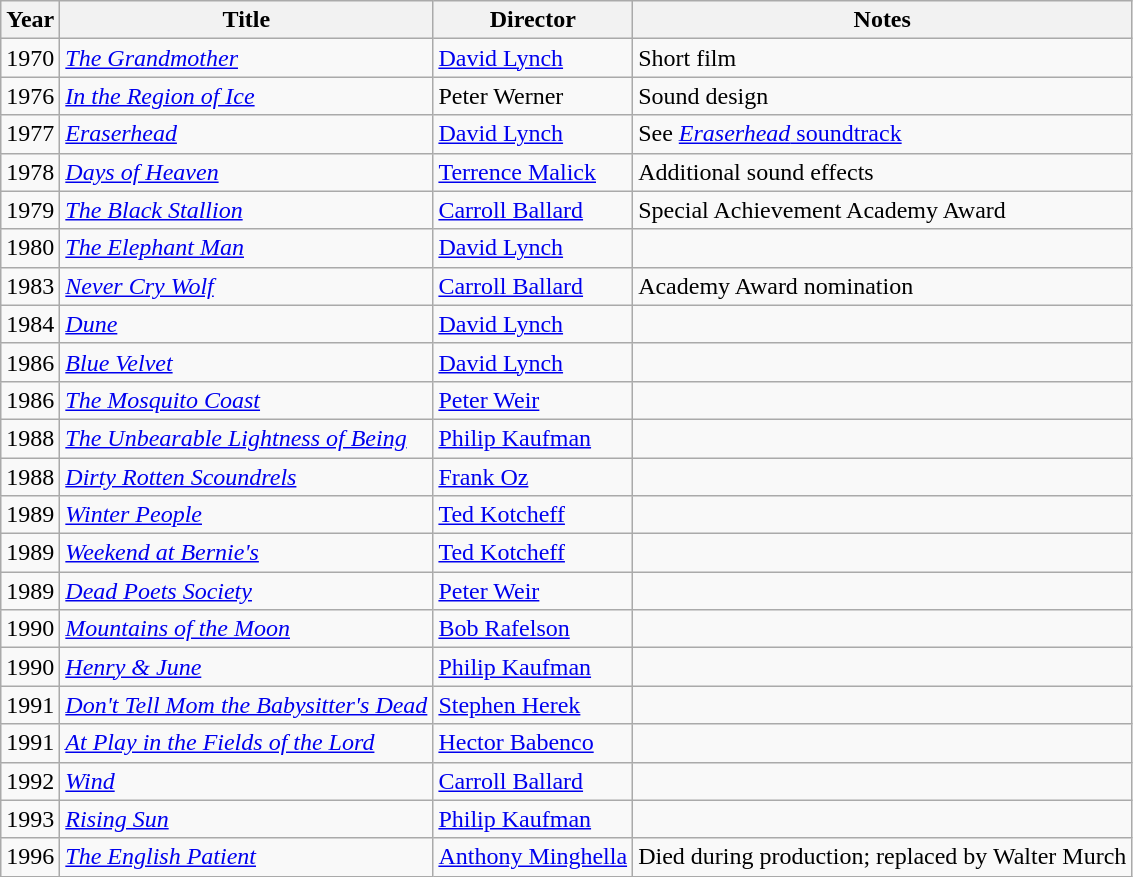<table class="wikitable sortable">
<tr>
<th>Year</th>
<th>Title</th>
<th>Director</th>
<th class="unsortable">Notes</th>
</tr>
<tr>
<td>1970</td>
<td><em><a href='#'>The Grandmother</a></em></td>
<td><a href='#'>David Lynch</a></td>
<td>Short film</td>
</tr>
<tr>
<td>1976</td>
<td><em><a href='#'>In the Region of Ice</a></em></td>
<td>Peter Werner</td>
<td>Sound design</td>
</tr>
<tr>
<td>1977</td>
<td><em><a href='#'>Eraserhead</a></em></td>
<td><a href='#'>David Lynch</a></td>
<td>See <a href='#'><em>Eraserhead</em> soundtrack</a></td>
</tr>
<tr>
<td>1978</td>
<td><em><a href='#'>Days of Heaven</a></em></td>
<td><a href='#'>Terrence Malick</a></td>
<td>Additional sound effects</td>
</tr>
<tr>
<td>1979</td>
<td><em><a href='#'>The Black Stallion</a></em></td>
<td><a href='#'>Carroll Ballard</a></td>
<td>Special Achievement Academy Award</td>
</tr>
<tr>
<td>1980</td>
<td><em><a href='#'>The Elephant Man</a></em></td>
<td><a href='#'>David Lynch</a></td>
<td></td>
</tr>
<tr>
<td>1983</td>
<td><em><a href='#'>Never Cry Wolf</a></em></td>
<td><a href='#'>Carroll Ballard</a></td>
<td>Academy Award nomination</td>
</tr>
<tr>
<td>1984</td>
<td><em><a href='#'>Dune</a></em></td>
<td><a href='#'>David Lynch</a></td>
<td></td>
</tr>
<tr>
<td>1986</td>
<td><em><a href='#'>Blue Velvet</a></em></td>
<td><a href='#'>David Lynch</a></td>
<td></td>
</tr>
<tr>
<td>1986</td>
<td><em><a href='#'>The Mosquito Coast</a></em></td>
<td><a href='#'>Peter Weir</a></td>
<td></td>
</tr>
<tr>
<td>1988</td>
<td><em><a href='#'>The Unbearable Lightness of Being</a></em></td>
<td><a href='#'>Philip Kaufman</a></td>
<td></td>
</tr>
<tr>
<td>1988</td>
<td><em><a href='#'>Dirty Rotten Scoundrels</a></em></td>
<td><a href='#'>Frank Oz</a></td>
<td></td>
</tr>
<tr>
<td>1989</td>
<td><em><a href='#'>Winter People</a></em></td>
<td><a href='#'>Ted Kotcheff</a></td>
<td></td>
</tr>
<tr>
<td>1989</td>
<td><em><a href='#'>Weekend at Bernie's</a></em></td>
<td><a href='#'>Ted Kotcheff</a></td>
<td></td>
</tr>
<tr>
<td>1989</td>
<td><em><a href='#'>Dead Poets Society</a></em></td>
<td><a href='#'>Peter Weir</a></td>
<td></td>
</tr>
<tr>
<td>1990</td>
<td><em><a href='#'>Mountains of the Moon</a></em></td>
<td><a href='#'>Bob Rafelson</a></td>
<td></td>
</tr>
<tr>
<td>1990</td>
<td><em><a href='#'>Henry & June</a></em></td>
<td><a href='#'>Philip Kaufman</a></td>
<td></td>
</tr>
<tr>
<td>1991</td>
<td><em><a href='#'>Don't Tell Mom the Babysitter's Dead</a></em></td>
<td><a href='#'>Stephen Herek</a></td>
<td></td>
</tr>
<tr>
<td>1991</td>
<td><em><a href='#'>At Play in the Fields of the Lord</a></em></td>
<td><a href='#'>Hector Babenco</a></td>
<td></td>
</tr>
<tr>
<td>1992</td>
<td><em><a href='#'>Wind</a></em></td>
<td><a href='#'>Carroll Ballard</a></td>
<td></td>
</tr>
<tr>
<td>1993</td>
<td><em><a href='#'>Rising Sun</a></em></td>
<td><a href='#'>Philip Kaufman</a></td>
<td></td>
</tr>
<tr>
<td>1996</td>
<td><em><a href='#'>The English Patient</a></em></td>
<td><a href='#'>Anthony Minghella</a></td>
<td>Died during production; replaced by Walter Murch</td>
</tr>
</table>
